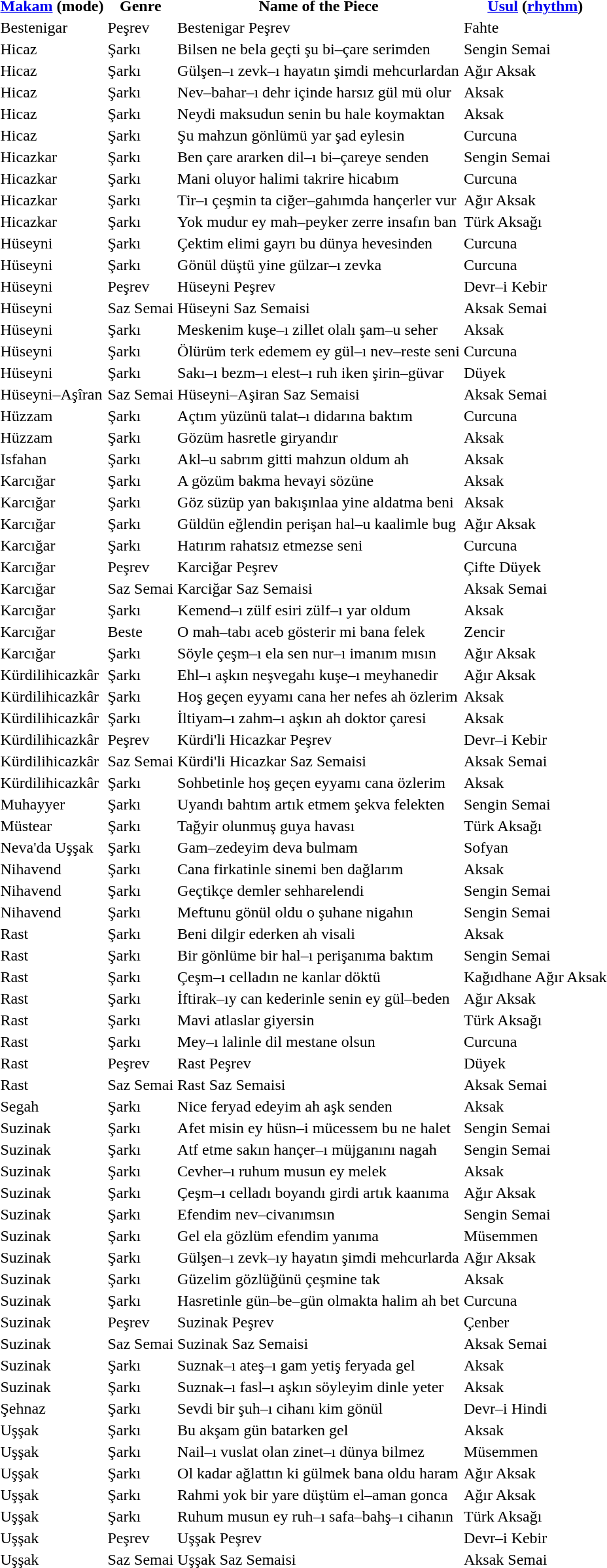<table>
<tr>
<th><a href='#'>Makam</a> (mode)</th>
<th>Genre</th>
<th>Name of the Piece</th>
<th><a href='#'>Usul</a> (<a href='#'>rhythm</a>)</th>
</tr>
<tr>
<td>Bestenigar</td>
<td>Peşrev</td>
<td>Bestenigar Peşrev</td>
<td>Fahte</td>
</tr>
<tr>
<td>Hicaz</td>
<td>Şarkı</td>
<td>Bilsen ne bela geçti şu bi–çare serimden</td>
<td>Sengin Semai</td>
</tr>
<tr>
<td>Hicaz</td>
<td>Şarkı</td>
<td>Gülşen–ı zevk–ı hayatın şimdi mehcurlardan</td>
<td>Ağır Aksak</td>
</tr>
<tr>
<td>Hicaz</td>
<td>Şarkı</td>
<td>Nev–bahar–ı dehr içinde harsız gül mü olur</td>
<td>Aksak</td>
</tr>
<tr>
<td>Hicaz</td>
<td>Şarkı</td>
<td>Neydi maksudun senin bu hale koymaktan</td>
<td>Aksak</td>
</tr>
<tr>
<td>Hicaz</td>
<td>Şarkı</td>
<td>Şu mahzun gönlümü yar şad eylesin</td>
<td>Curcuna</td>
</tr>
<tr>
<td>Hicazkar</td>
<td>Şarkı</td>
<td>Ben çare ararken dil–ı bi–çareye senden</td>
<td>Sengin Semai</td>
</tr>
<tr>
<td>Hicazkar</td>
<td>Şarkı</td>
<td>Mani oluyor halimi takrire hicabım</td>
<td>Curcuna</td>
</tr>
<tr>
<td>Hicazkar</td>
<td>Şarkı</td>
<td>Tir–ı çeşmin ta ciğer–gahımda hançerler vur</td>
<td>Ağır Aksak</td>
</tr>
<tr>
<td>Hicazkar</td>
<td>Şarkı</td>
<td>Yok mudur ey mah–peyker zerre insafın ban</td>
<td>Türk Aksağı</td>
</tr>
<tr>
<td>Hüseyni</td>
<td>Şarkı</td>
<td>Çektim elimi gayrı bu dünya hevesinden</td>
<td>Curcuna</td>
</tr>
<tr>
<td>Hüseyni</td>
<td>Şarkı</td>
<td>Gönül düştü yine gülzar–ı zevka</td>
<td>Curcuna</td>
</tr>
<tr>
<td>Hüseyni</td>
<td>Peşrev</td>
<td>Hüseyni Peşrev</td>
<td>Devr–i Kebir</td>
</tr>
<tr>
<td>Hüseyni</td>
<td>Saz Semai</td>
<td>Hüseyni Saz Semaisi</td>
<td>Aksak Semai</td>
</tr>
<tr>
<td>Hüseyni</td>
<td>Şarkı</td>
<td>Meskenim kuşe–ı zillet olalı şam–u seher</td>
<td>Aksak</td>
</tr>
<tr>
<td>Hüseyni</td>
<td>Şarkı</td>
<td>Ölürüm terk edemem ey gül–ı nev–reste seni</td>
<td>Curcuna</td>
</tr>
<tr>
<td>Hüseyni</td>
<td>Şarkı</td>
<td>Sakı–ı bezm–ı elest–ı ruh iken şirin–güvar</td>
<td>Düyek</td>
</tr>
<tr>
<td>Hüseyni–Aşîran</td>
<td>Saz Semai</td>
<td>Hüseyni–Aşiran Saz Semaisi</td>
<td>Aksak Semai</td>
</tr>
<tr>
<td>Hüzzam</td>
<td>Şarkı</td>
<td>Açtım yüzünü talat–ı didarına baktım</td>
<td>Curcuna</td>
</tr>
<tr>
<td>Hüzzam</td>
<td>Şarkı</td>
<td>Gözüm hasretle giryandır</td>
<td>Aksak</td>
</tr>
<tr>
<td>Isfahan</td>
<td>Şarkı</td>
<td>Akl–u sabrım gitti mahzun oldum ah</td>
<td>Aksak</td>
</tr>
<tr>
<td>Karcığar</td>
<td>Şarkı</td>
<td>A gözüm bakma hevayi sözüne</td>
<td>Aksak</td>
</tr>
<tr>
<td>Karcığar</td>
<td>Şarkı</td>
<td>Göz süzüp yan bakışınlaa yine aldatma beni</td>
<td>Aksak</td>
</tr>
<tr>
<td>Karcığar</td>
<td>Şarkı</td>
<td>Güldün eğlendin perişan hal–u kaalimle bug</td>
<td>Ağır Aksak</td>
</tr>
<tr>
<td>Karcığar</td>
<td>Şarkı</td>
<td>Hatırım rahatsız etmezse seni</td>
<td>Curcuna</td>
</tr>
<tr>
<td>Karcığar</td>
<td>Peşrev</td>
<td>Karciğar Peşrev</td>
<td>Çifte Düyek</td>
</tr>
<tr>
<td>Karcığar</td>
<td>Saz Semai</td>
<td>Karciğar Saz Semaisi</td>
<td>Aksak Semai</td>
</tr>
<tr>
<td>Karcığar</td>
<td>Şarkı</td>
<td>Kemend–ı zülf esiri zülf–ı yar oldum</td>
<td>Aksak</td>
</tr>
<tr>
<td>Karcığar</td>
<td>Beste</td>
<td>O mah–tabı aceb gösterir mi bana felek</td>
<td>Zencir</td>
</tr>
<tr>
<td>Karcığar</td>
<td>Şarkı</td>
<td>Söyle çeşm–ı ela sen nur–ı imanım mısın</td>
<td>Ağır Aksak</td>
</tr>
<tr>
<td>Kürdilihicazkâr</td>
<td>Şarkı</td>
<td>Ehl–ı aşkın neşvegahı kuşe–ı meyhanedir</td>
<td>Ağır Aksak</td>
</tr>
<tr>
<td>Kürdilihicazkâr</td>
<td>Şarkı</td>
<td>Hoş geçen eyyamı cana her nefes ah özlerim</td>
<td>Aksak</td>
</tr>
<tr>
<td>Kürdilihicazkâr</td>
<td>Şarkı</td>
<td>İltiyam–ı zahm–ı aşkın ah doktor çaresi</td>
<td>Aksak</td>
</tr>
<tr>
<td>Kürdilihicazkâr</td>
<td>Peşrev</td>
<td>Kürdi'li Hicazkar Peşrev</td>
<td>Devr–i Kebir</td>
</tr>
<tr>
<td>Kürdilihicazkâr</td>
<td>Saz Semai</td>
<td>Kürdi'li Hicazkar Saz Semaisi</td>
<td>Aksak Semai</td>
</tr>
<tr>
<td>Kürdilihicazkâr</td>
<td>Şarkı</td>
<td>Sohbetinle hoş geçen eyyamı cana özlerim</td>
<td>Aksak</td>
</tr>
<tr>
<td>Muhayyer</td>
<td>Şarkı</td>
<td>Uyandı bahtım artık etmem şekva felekten</td>
<td>Sengin Semai</td>
</tr>
<tr>
<td>Müstear</td>
<td>Şarkı</td>
<td>Tağyir olunmuş guya havası</td>
<td>Türk Aksağı</td>
</tr>
<tr>
<td>Neva'da Uşşak</td>
<td>Şarkı</td>
<td>Gam–zedeyim deva bulmam</td>
<td>Sofyan</td>
</tr>
<tr>
<td>Nihavend</td>
<td>Şarkı</td>
<td>Cana firkatinle sinemi ben dağlarım</td>
<td>Aksak</td>
</tr>
<tr>
<td>Nihavend</td>
<td>Şarkı</td>
<td>Geçtikçe demler sehharelendi</td>
<td>Sengin Semai</td>
</tr>
<tr>
<td>Nihavend</td>
<td>Şarkı</td>
<td>Meftunu gönül oldu o şuhane nigahın</td>
<td>Sengin Semai</td>
</tr>
<tr>
<td>Rast</td>
<td>Şarkı</td>
<td>Beni dilgir ederken ah visali</td>
<td>Aksak</td>
</tr>
<tr>
<td>Rast</td>
<td>Şarkı</td>
<td>Bir gönlüme bir hal–ı perişanıma baktım</td>
<td>Sengin Semai</td>
</tr>
<tr>
<td>Rast</td>
<td>Şarkı</td>
<td>Çeşm–ı celladın ne kanlar döktü</td>
<td>Kağıdhane Ağır Aksak</td>
</tr>
<tr>
<td>Rast</td>
<td>Şarkı</td>
<td>İftirak–ıy can kederinle senin ey gül–beden</td>
<td>Ağır Aksak</td>
</tr>
<tr>
<td>Rast</td>
<td>Şarkı</td>
<td>Mavi atlaslar giyersin</td>
<td>Türk Aksağı</td>
</tr>
<tr>
<td>Rast</td>
<td>Şarkı</td>
<td>Mey–ı lalinle dil mestane olsun</td>
<td>Curcuna</td>
</tr>
<tr>
<td>Rast</td>
<td>Peşrev</td>
<td>Rast Peşrev</td>
<td>Düyek</td>
</tr>
<tr>
<td>Rast</td>
<td>Saz Semai</td>
<td>Rast Saz Semaisi</td>
<td>Aksak Semai</td>
</tr>
<tr>
<td>Segah</td>
<td>Şarkı</td>
<td>Nice feryad edeyim ah aşk senden</td>
<td>Aksak</td>
</tr>
<tr>
<td>Suzinak</td>
<td>Şarkı</td>
<td>Afet misin ey hüsn–i mücessem bu ne halet</td>
<td>Sengin Semai</td>
</tr>
<tr>
<td>Suzinak</td>
<td>Şarkı</td>
<td>Atf etme sakın hançer–ı müjganını nagah</td>
<td>Sengin Semai</td>
</tr>
<tr>
<td>Suzinak</td>
<td>Şarkı</td>
<td>Cevher–ı ruhum musun ey melek</td>
<td>Aksak</td>
</tr>
<tr>
<td>Suzinak</td>
<td>Şarkı</td>
<td>Çeşm–ı celladı boyandı girdi artık kaanıma</td>
<td>Ağır Aksak</td>
</tr>
<tr>
<td>Suzinak</td>
<td>Şarkı</td>
<td>Efendim nev–civanımsın</td>
<td>Sengin Semai</td>
</tr>
<tr>
<td>Suzinak</td>
<td>Şarkı</td>
<td>Gel ela gözlüm efendim yanıma</td>
<td>Müsemmen</td>
</tr>
<tr>
<td>Suzinak</td>
<td>Şarkı</td>
<td>Gülşen–ı zevk–ıy hayatın şimdi mehcurlarda</td>
<td>Ağır Aksak</td>
</tr>
<tr>
<td>Suzinak</td>
<td>Şarkı</td>
<td>Güzelim gözlüğünü çeşmine tak</td>
<td>Aksak</td>
</tr>
<tr>
<td>Suzinak</td>
<td>Şarkı</td>
<td>Hasretinle gün–be–gün olmakta halim ah bet</td>
<td>Curcuna</td>
</tr>
<tr>
<td>Suzinak</td>
<td>Peşrev</td>
<td>Suzinak Peşrev</td>
<td>Çenber</td>
</tr>
<tr>
<td>Suzinak</td>
<td>Saz Semai</td>
<td>Suzinak Saz Semaisi</td>
<td>Aksak Semai</td>
</tr>
<tr>
<td>Suzinak</td>
<td>Şarkı</td>
<td>Suznak–ı ateş–ı gam yetiş feryada gel</td>
<td>Aksak</td>
</tr>
<tr>
<td>Suzinak</td>
<td>Şarkı</td>
<td>Suznak–ı fasl–ı aşkın söyleyim dinle yeter</td>
<td>Aksak</td>
</tr>
<tr>
<td>Şehnaz</td>
<td>Şarkı</td>
<td>Sevdi bir şuh–ı cihanı kim gönül</td>
<td>Devr–i Hindi</td>
</tr>
<tr>
<td>Uşşak</td>
<td>Şarkı</td>
<td>Bu akşam gün batarken gel</td>
<td>Aksak</td>
</tr>
<tr>
<td>Uşşak</td>
<td>Şarkı</td>
<td>Nail–ı vuslat olan zinet–ı dünya bilmez</td>
<td>Müsemmen</td>
</tr>
<tr>
<td>Uşşak</td>
<td>Şarkı</td>
<td>Ol kadar ağlattın ki gülmek bana oldu haram</td>
<td>Ağır Aksak</td>
</tr>
<tr>
<td>Uşşak</td>
<td>Şarkı</td>
<td>Rahmi yok bir yare düştüm el–aman gonca</td>
<td>Ağır Aksak</td>
</tr>
<tr>
<td>Uşşak</td>
<td>Şarkı</td>
<td>Ruhum musun ey ruh–ı safa–bahş–ı cihanın</td>
<td>Türk Aksağı</td>
</tr>
<tr>
<td>Uşşak</td>
<td>Peşrev</td>
<td>Uşşak Peşrev</td>
<td>Devr–i Kebir</td>
</tr>
<tr>
<td>Uşşak</td>
<td>Saz Semai</td>
<td>Uşşak Saz Semaisi</td>
<td>Aksak Semai</td>
</tr>
</table>
